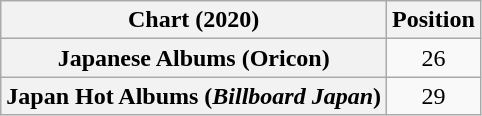<table class="wikitable sortable plainrowheaders" style="text-align:center">
<tr>
<th scope="col">Chart (2020)</th>
<th scope="col">Position</th>
</tr>
<tr>
<th scope="row">Japanese Albums (Oricon)</th>
<td>26</td>
</tr>
<tr>
<th scope="row">Japan Hot Albums (<em>Billboard Japan</em>)</th>
<td>29</td>
</tr>
</table>
